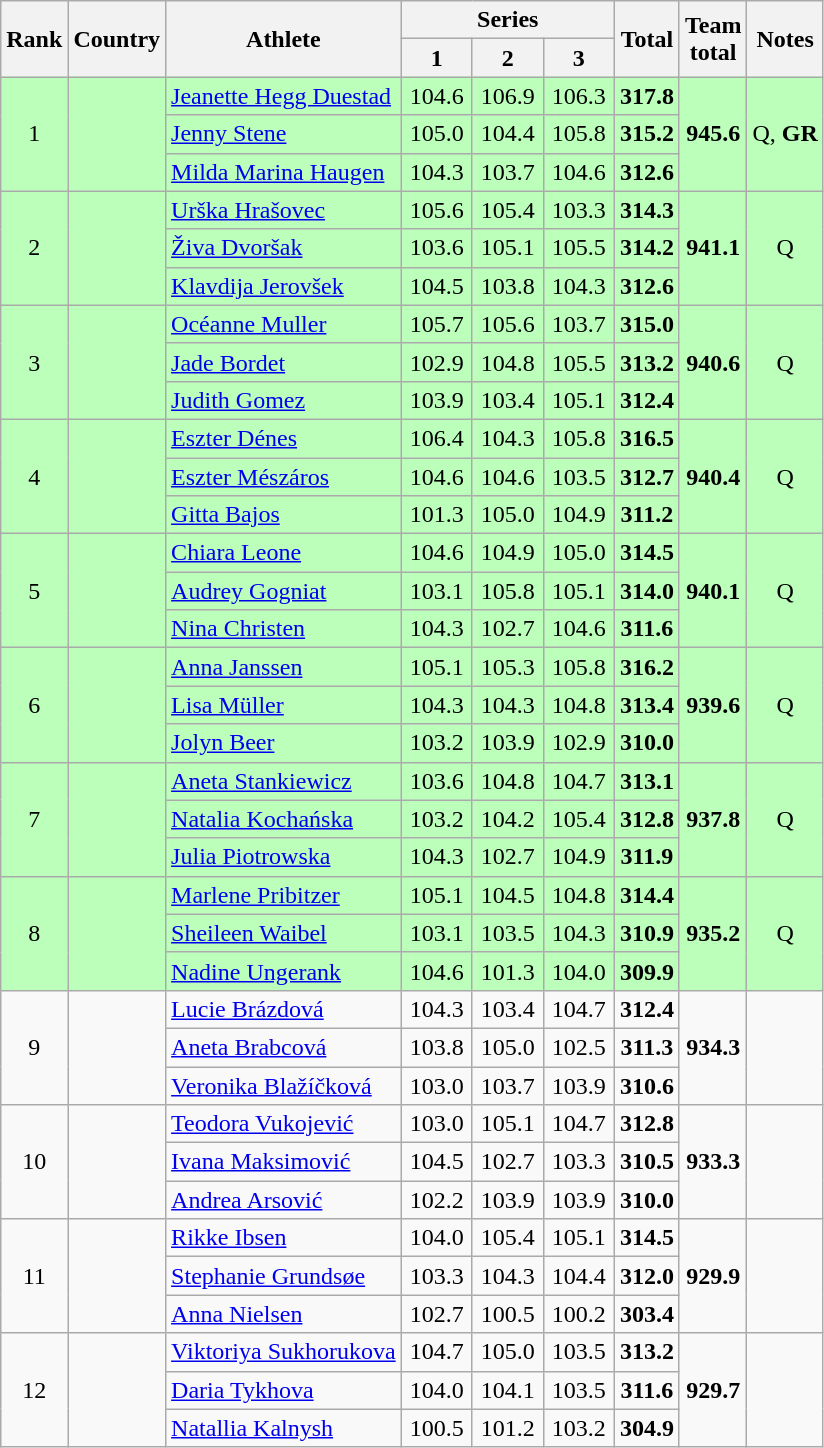<table class="wikitable sortable" style="text-align:center">
<tr>
<th rowspan=2>Rank</th>
<th rowspan=2>Country</th>
<th rowspan=2>Athlete</th>
<th colspan=3>Series</th>
<th rowspan=2>Total</th>
<th rowspan=2>Team<br>total</th>
<th rowspan=2>Notes</th>
</tr>
<tr>
<th width="40px">1</th>
<th width="40px">2</th>
<th width="40px">3</th>
</tr>
<tr bgcolor="bbffbb">
<td rowspan=3>1</td>
<td rowspan=3 align=left></td>
<td align=left><a href='#'>Jeanette Hegg Duestad</a></td>
<td>104.6</td>
<td>106.9</td>
<td>106.3</td>
<td><strong>317.8</strong></td>
<td rowspan=3><strong>945.6</strong></td>
<td rowspan=3>Q, <strong>GR</strong></td>
</tr>
<tr bgcolor=bbffbb>
<td align=left><a href='#'>Jenny Stene</a></td>
<td>105.0</td>
<td>104.4</td>
<td>105.8</td>
<td><strong>315.2</strong></td>
</tr>
<tr bgcolor="bbffbb">
<td align=left><a href='#'>Milda Marina Haugen</a></td>
<td>104.3</td>
<td>103.7</td>
<td>104.6</td>
<td><strong>312.6</strong></td>
</tr>
<tr bgcolor=bbffbb>
<td rowspan=3>2</td>
<td rowspan=3 align=left></td>
<td align=left><a href='#'>Urška Hrašovec</a></td>
<td>105.6</td>
<td>105.4</td>
<td>103.3</td>
<td><strong>314.3</strong></td>
<td rowspan=3><strong>941.1</strong></td>
<td rowspan=3>Q</td>
</tr>
<tr bgcolor=bbffbb>
<td align=left><a href='#'>Živa Dvoršak</a></td>
<td>103.6</td>
<td>105.1</td>
<td>105.5</td>
<td><strong>314.2</strong></td>
</tr>
<tr bgcolor=bbffbb>
<td align=left><a href='#'>Klavdija Jerovšek</a></td>
<td>104.5</td>
<td>103.8</td>
<td>104.3</td>
<td><strong>312.6</strong></td>
</tr>
<tr bgcolor=bbffbb>
<td rowspan=3>3</td>
<td rowspan=3 align=left></td>
<td align=left><a href='#'>Océanne Muller</a></td>
<td>105.7</td>
<td>105.6</td>
<td>103.7</td>
<td><strong>315.0</strong></td>
<td rowspan=3><strong>940.6</strong></td>
<td rowspan=3>Q</td>
</tr>
<tr bgcolor=bbffbb>
<td align=left><a href='#'>Jade Bordet</a></td>
<td>102.9</td>
<td>104.8</td>
<td>105.5</td>
<td><strong>313.2</strong></td>
</tr>
<tr bgcolor=bbffbb>
<td align=left><a href='#'>Judith Gomez</a></td>
<td>103.9</td>
<td>103.4</td>
<td>105.1</td>
<td><strong>312.4</strong></td>
</tr>
<tr bgcolor=bbffbb>
<td rowspan=3>4</td>
<td rowspan=3 align=left></td>
<td align=left><a href='#'>Eszter Dénes</a></td>
<td>106.4</td>
<td>104.3</td>
<td>105.8</td>
<td><strong>316.5</strong></td>
<td rowspan=3><strong>940.4</strong></td>
<td rowspan=3>Q</td>
</tr>
<tr bgcolor=bbffbb>
<td align=left><a href='#'>Eszter Mészáros</a></td>
<td>104.6</td>
<td>104.6</td>
<td>103.5</td>
<td><strong>312.7</strong></td>
</tr>
<tr bgcolor=bbffbb>
<td align=left><a href='#'>Gitta Bajos</a></td>
<td>101.3</td>
<td>105.0</td>
<td>104.9</td>
<td><strong>311.2</strong></td>
</tr>
<tr bgcolor=bbffbb>
<td rowspan=3>5</td>
<td rowspan=3 align=left></td>
<td align=left><a href='#'>Chiara Leone</a></td>
<td>104.6</td>
<td>104.9</td>
<td>105.0</td>
<td><strong>314.5</strong></td>
<td rowspan=3><strong>940.1</strong></td>
<td rowspan=3>Q</td>
</tr>
<tr bgcolor=bbffbb>
<td align=left><a href='#'>Audrey Gogniat</a></td>
<td>103.1</td>
<td>105.8</td>
<td>105.1</td>
<td><strong>314.0</strong></td>
</tr>
<tr bgcolor=bbffbb>
<td align=left><a href='#'>Nina Christen</a></td>
<td>104.3</td>
<td>102.7</td>
<td>104.6</td>
<td><strong>311.6</strong></td>
</tr>
<tr bgcolor=bbffbb>
<td rowspan=3>6</td>
<td rowspan=3 align=left></td>
<td align=left><a href='#'>Anna Janssen</a></td>
<td>105.1</td>
<td>105.3</td>
<td>105.8</td>
<td><strong>316.2</strong></td>
<td rowspan=3><strong>939.6</strong></td>
<td rowspan=3>Q</td>
</tr>
<tr bgcolor=bbffbb>
<td align=left><a href='#'>Lisa Müller</a></td>
<td>104.3</td>
<td>104.3</td>
<td>104.8</td>
<td><strong>313.4</strong></td>
</tr>
<tr bgcolor=bbffbb>
<td align=left><a href='#'>Jolyn Beer</a></td>
<td>103.2</td>
<td>103.9</td>
<td>102.9</td>
<td><strong>310.0</strong></td>
</tr>
<tr bgcolor=bbffbb>
<td rowspan=3>7</td>
<td rowspan=3 align=left></td>
<td align=left><a href='#'>Aneta Stankiewicz</a></td>
<td>103.6</td>
<td>104.8</td>
<td>104.7</td>
<td><strong>313.1</strong></td>
<td rowspan=3><strong>937.8</strong></td>
<td rowspan=3>Q</td>
</tr>
<tr bgcolor=bbffbb>
<td align=left><a href='#'>Natalia Kochańska</a></td>
<td>103.2</td>
<td>104.2</td>
<td>105.4</td>
<td><strong>312.8</strong></td>
</tr>
<tr bgcolor=bbffbb>
<td align=left><a href='#'>Julia Piotrowska</a></td>
<td>104.3</td>
<td>102.7</td>
<td>104.9</td>
<td><strong>311.9</strong></td>
</tr>
<tr bgcolor=bbffbb>
<td rowspan=3>8</td>
<td rowspan=3 align=left></td>
<td align=left><a href='#'>Marlene Pribitzer</a></td>
<td>105.1</td>
<td>104.5</td>
<td>104.8</td>
<td><strong>314.4</strong></td>
<td rowspan=3><strong>935.2</strong></td>
<td rowspan=3>Q</td>
</tr>
<tr bgcolor=bbffbb>
<td align=left><a href='#'>Sheileen Waibel</a></td>
<td>103.1</td>
<td>103.5</td>
<td>104.3</td>
<td><strong>310.9</strong></td>
</tr>
<tr bgcolor=bbffbb>
<td align=left><a href='#'>Nadine Ungerank</a></td>
<td>104.6</td>
<td>101.3</td>
<td>104.0</td>
<td><strong>309.9</strong></td>
</tr>
<tr>
<td rowspan=3>9</td>
<td rowspan=3 align=left></td>
<td align=left><a href='#'>Lucie Brázdová</a></td>
<td>104.3</td>
<td>103.4</td>
<td>104.7</td>
<td><strong>312.4</strong></td>
<td rowspan=3><strong>934.3</strong></td>
<td rowspan=3></td>
</tr>
<tr>
<td align=left><a href='#'>Aneta Brabcová</a></td>
<td>103.8</td>
<td>105.0</td>
<td>102.5</td>
<td><strong>311.3</strong></td>
</tr>
<tr>
<td align=left><a href='#'>Veronika Blažíčková</a></td>
<td>103.0</td>
<td>103.7</td>
<td>103.9</td>
<td><strong>310.6</strong></td>
</tr>
<tr>
<td rowspan=3>10</td>
<td rowspan=3 align=left></td>
<td align=left><a href='#'>Teodora Vukojević</a></td>
<td>103.0</td>
<td>105.1</td>
<td>104.7</td>
<td><strong>312.8</strong></td>
<td rowspan=3><strong>933.3</strong></td>
<td rowspan=3></td>
</tr>
<tr>
<td align=left><a href='#'>Ivana Maksimović</a></td>
<td>104.5</td>
<td>102.7</td>
<td>103.3</td>
<td><strong>310.5</strong></td>
</tr>
<tr>
<td align=left><a href='#'>Andrea Arsović</a></td>
<td>102.2</td>
<td>103.9</td>
<td>103.9</td>
<td><strong>310.0</strong></td>
</tr>
<tr>
<td rowspan=3>11</td>
<td rowspan=3 align=left></td>
<td align=left><a href='#'>Rikke Ibsen</a></td>
<td>104.0</td>
<td>105.4</td>
<td>105.1</td>
<td><strong>314.5</strong></td>
<td rowspan=3><strong>929.9</strong></td>
<td rowspan=3></td>
</tr>
<tr>
<td align=left><a href='#'>Stephanie Grundsøe</a></td>
<td>103.3</td>
<td>104.3</td>
<td>104.4</td>
<td><strong>312.0</strong></td>
</tr>
<tr>
<td align=left><a href='#'>Anna Nielsen</a></td>
<td>102.7</td>
<td>100.5</td>
<td>100.2</td>
<td><strong>303.4</strong></td>
</tr>
<tr>
<td rowspan=3>12</td>
<td rowspan=3 align=left></td>
<td align=left><a href='#'>Viktoriya Sukhorukova</a></td>
<td>104.7</td>
<td>105.0</td>
<td>103.5</td>
<td><strong>313.2</strong></td>
<td rowspan=3><strong>929.7</strong></td>
<td rowspan=3></td>
</tr>
<tr>
<td align=left><a href='#'>Daria Tykhova</a></td>
<td>104.0</td>
<td>104.1</td>
<td>103.5</td>
<td><strong>311.6</strong></td>
</tr>
<tr>
<td align=left><a href='#'>Natallia Kalnysh</a></td>
<td>100.5</td>
<td>101.2</td>
<td>103.2</td>
<td><strong>304.9</strong></td>
</tr>
</table>
